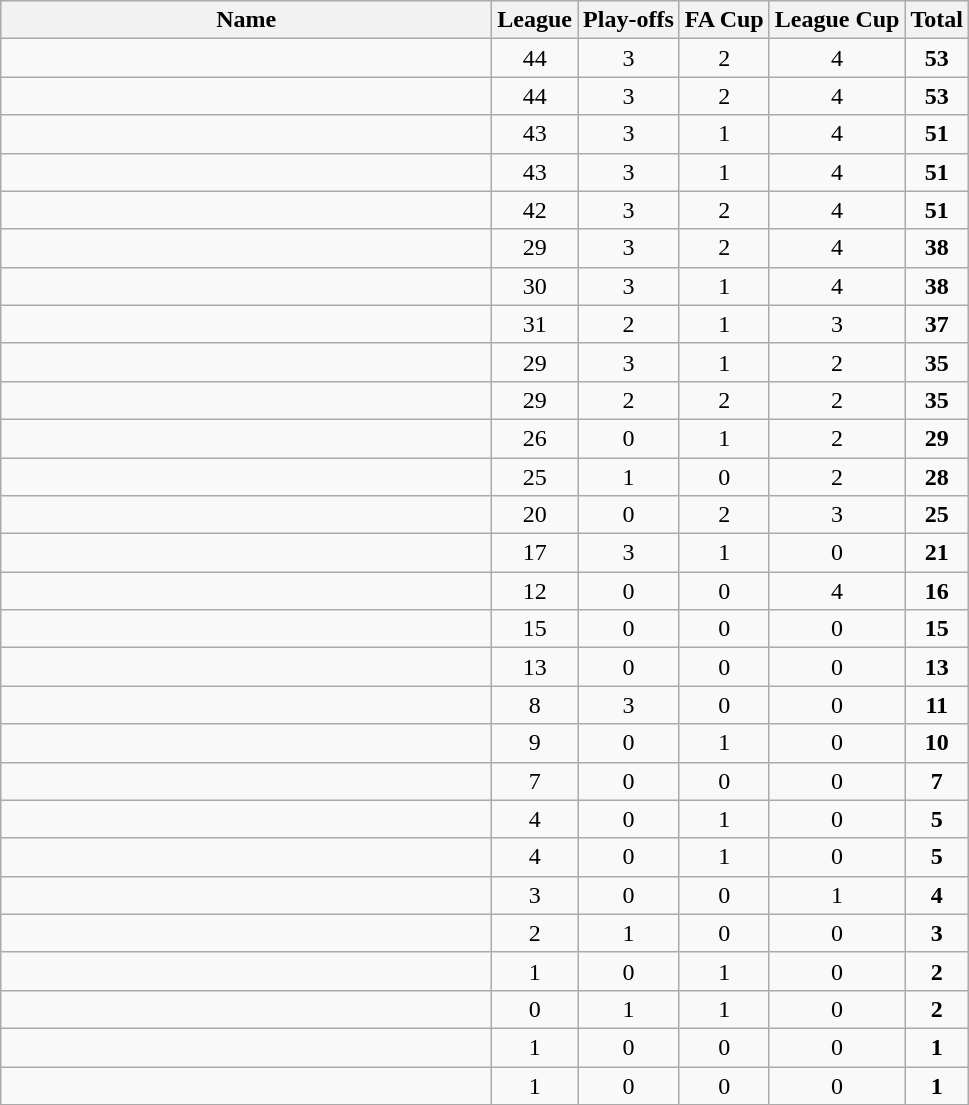<table class="wikitable sortable" style="text-align: center;">
<tr>
<th style="width:20em">Name</th>
<th>League</th>
<th>Play-offs</th>
<th>FA Cup</th>
<th>League Cup</th>
<th>Total</th>
</tr>
<tr>
<td align="left"></td>
<td>44</td>
<td>3</td>
<td>2</td>
<td>4</td>
<td><strong>53</strong></td>
</tr>
<tr>
<td align="left"></td>
<td>44</td>
<td>3</td>
<td>2</td>
<td>4</td>
<td><strong>53</strong></td>
</tr>
<tr>
<td align="left"></td>
<td>43</td>
<td>3</td>
<td>1</td>
<td>4</td>
<td><strong>51</strong></td>
</tr>
<tr>
<td align="left"></td>
<td>43</td>
<td>3</td>
<td>1</td>
<td>4</td>
<td><strong>51</strong></td>
</tr>
<tr>
<td align="left"></td>
<td>42</td>
<td>3</td>
<td>2</td>
<td>4</td>
<td><strong>51</strong></td>
</tr>
<tr>
<td align="left"></td>
<td>29</td>
<td>3</td>
<td>2</td>
<td>4</td>
<td><strong>38</strong></td>
</tr>
<tr>
<td align="left"></td>
<td>30</td>
<td>3</td>
<td>1</td>
<td>4</td>
<td><strong>38</strong></td>
</tr>
<tr>
<td align="left"></td>
<td>31</td>
<td>2</td>
<td>1</td>
<td>3</td>
<td><strong>37</strong></td>
</tr>
<tr>
<td align="left"></td>
<td>29</td>
<td>3</td>
<td>1</td>
<td>2</td>
<td><strong>35</strong></td>
</tr>
<tr>
<td align="left"></td>
<td>29</td>
<td>2</td>
<td>2</td>
<td>2</td>
<td><strong>35</strong></td>
</tr>
<tr>
<td align="left"></td>
<td>26</td>
<td>0</td>
<td>1</td>
<td>2</td>
<td><strong>29</strong></td>
</tr>
<tr>
<td align="left"></td>
<td>25</td>
<td>1</td>
<td>0</td>
<td>2</td>
<td><strong>28</strong></td>
</tr>
<tr>
<td align="left"></td>
<td>20</td>
<td>0</td>
<td>2</td>
<td>3</td>
<td><strong>25</strong></td>
</tr>
<tr>
<td align="left"></td>
<td>17</td>
<td>3</td>
<td>1</td>
<td>0</td>
<td><strong>21</strong></td>
</tr>
<tr>
<td align="left"></td>
<td>12</td>
<td>0</td>
<td>0</td>
<td>4</td>
<td><strong>16</strong></td>
</tr>
<tr>
<td align="left"></td>
<td>15</td>
<td>0</td>
<td>0</td>
<td>0</td>
<td><strong>15</strong></td>
</tr>
<tr>
<td align="left"></td>
<td>13</td>
<td>0</td>
<td>0</td>
<td>0</td>
<td><strong>13</strong></td>
</tr>
<tr>
<td align="left"></td>
<td>8</td>
<td>3</td>
<td>0</td>
<td>0</td>
<td><strong>11</strong></td>
</tr>
<tr>
<td align="left"></td>
<td>9</td>
<td>0</td>
<td>1</td>
<td>0</td>
<td><strong>10</strong></td>
</tr>
<tr>
<td align="left"></td>
<td>7</td>
<td>0</td>
<td>0</td>
<td>0</td>
<td><strong>7</strong></td>
</tr>
<tr>
<td align="left"></td>
<td>4</td>
<td>0</td>
<td>1</td>
<td>0</td>
<td><strong>5</strong></td>
</tr>
<tr>
<td align="left"></td>
<td>4</td>
<td>0</td>
<td>1</td>
<td>0</td>
<td><strong>5</strong></td>
</tr>
<tr>
<td align="left"></td>
<td>3</td>
<td>0</td>
<td>0</td>
<td>1</td>
<td><strong>4</strong></td>
</tr>
<tr>
<td align="left"></td>
<td>2</td>
<td>1</td>
<td>0</td>
<td>0</td>
<td><strong>3</strong></td>
</tr>
<tr>
<td align="left"></td>
<td>1</td>
<td>0</td>
<td>1</td>
<td>0</td>
<td><strong>2</strong></td>
</tr>
<tr>
<td align="left"></td>
<td>0</td>
<td>1</td>
<td>1</td>
<td>0</td>
<td><strong>2</strong></td>
</tr>
<tr>
<td align="left"></td>
<td>1</td>
<td>0</td>
<td>0</td>
<td>0</td>
<td><strong>1</strong></td>
</tr>
<tr>
<td align="left"></td>
<td>1</td>
<td>0</td>
<td>0</td>
<td>0</td>
<td><strong>1</strong></td>
</tr>
</table>
